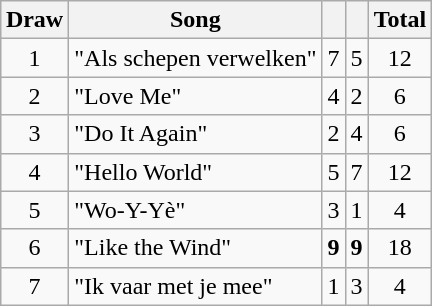<table class="wikitable plainrowheaders" style="margin: 1em auto 1em auto; text-align:center;">
<tr>
<th>Draw</th>
<th>Song</th>
<th></th>
<th></th>
<th>Total</th>
</tr>
<tr>
<td>1</td>
<td align="left">"Als schepen verwelken"</td>
<td>7</td>
<td>5</td>
<td>12</td>
</tr>
<tr>
<td>2</td>
<td align="left">"Love Me"</td>
<td>4</td>
<td>2</td>
<td>6</td>
</tr>
<tr>
<td>3</td>
<td align="left">"Do It Again"</td>
<td>2</td>
<td>4</td>
<td>6</td>
</tr>
<tr>
<td>4</td>
<td align="left">"Hello World"</td>
<td>5</td>
<td>7</td>
<td>12</td>
</tr>
<tr>
<td>5</td>
<td align="left">"Wo-Y-Yè"</td>
<td>3</td>
<td>1</td>
<td>4</td>
</tr>
<tr>
<td>6</td>
<td align="left">"Like the Wind"</td>
<td><strong>9</strong></td>
<td><strong>9</strong></td>
<td>18</td>
</tr>
<tr>
<td>7</td>
<td align="left">"Ik vaar met je mee"</td>
<td>1</td>
<td>3</td>
<td>4</td>
</tr>
</table>
